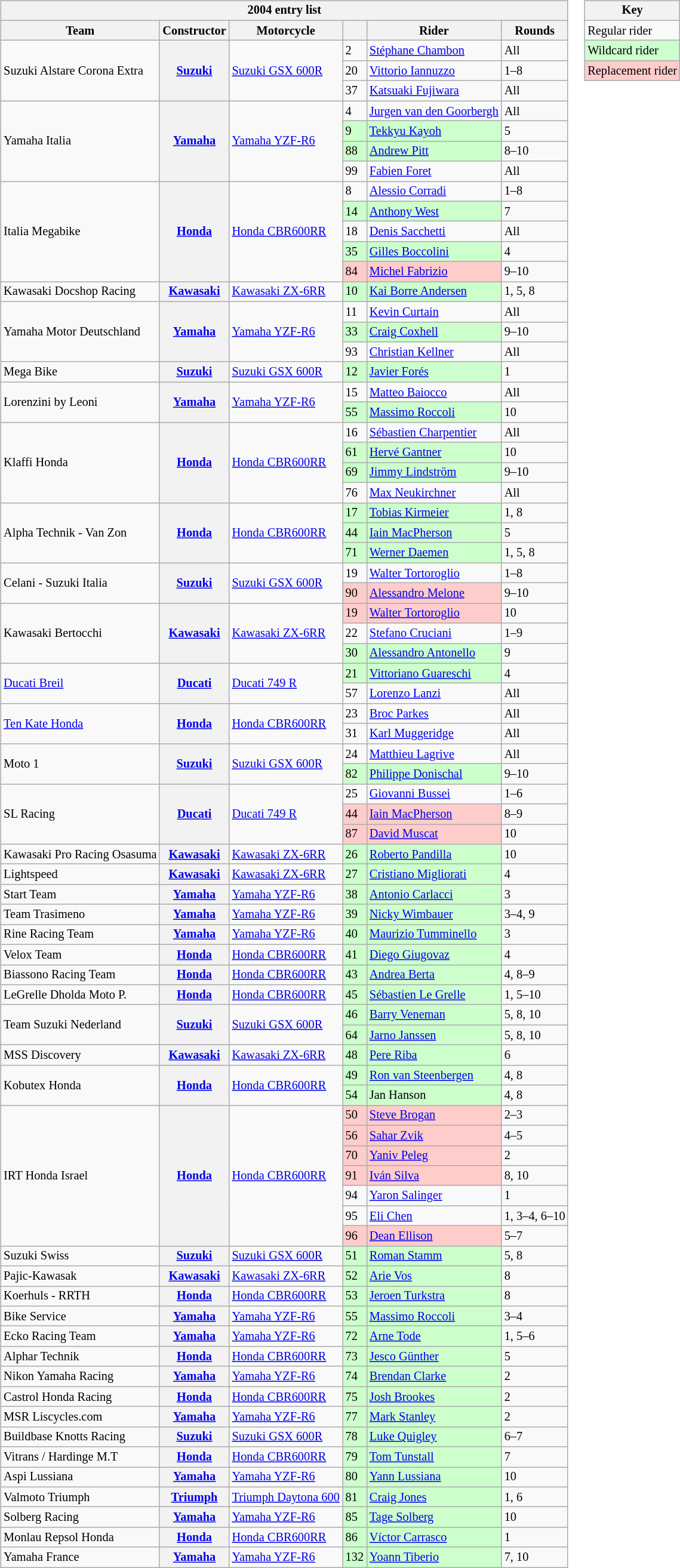<table>
<tr>
<td><br><table class="wikitable" style="font-size: 85%">
<tr>
<th colspan=6>2004 entry list</th>
</tr>
<tr>
<th>Team</th>
<th>Constructor</th>
<th>Motorcycle</th>
<th></th>
<th>Rider</th>
<th>Rounds</th>
</tr>
<tr>
<td rowspan=3>Suzuki Alstare Corona Extra</td>
<th rowspan=3><a href='#'>Suzuki</a></th>
<td rowspan=3><a href='#'>Suzuki GSX 600R</a></td>
<td>2</td>
<td> <a href='#'>Stéphane Chambon</a></td>
<td>All</td>
</tr>
<tr>
<td>20</td>
<td> <a href='#'>Vittorio Iannuzzo</a></td>
<td>1–8</td>
</tr>
<tr>
<td>37</td>
<td> <a href='#'>Katsuaki Fujiwara</a></td>
<td>All</td>
</tr>
<tr>
<td rowspan=4>Yamaha Italia</td>
<th rowspan=4><a href='#'>Yamaha</a></th>
<td rowspan=4><a href='#'>Yamaha YZF-R6</a></td>
<td>4</td>
<td> <a href='#'>Jurgen van den Goorbergh</a></td>
<td>All</td>
</tr>
<tr>
<td style="background:#ccffcc;">9</td>
<td style="background:#ccffcc;"> <a href='#'>Tekkyu Kayoh</a></td>
<td>5</td>
</tr>
<tr>
<td style="background:#ccffcc;">88</td>
<td style="background:#ccffcc;"> <a href='#'>Andrew Pitt</a></td>
<td>8–10</td>
</tr>
<tr>
<td>99</td>
<td> <a href='#'>Fabien Foret</a></td>
<td>All</td>
</tr>
<tr>
<td rowspan=5>Italia Megabike</td>
<th rowspan=5><a href='#'>Honda</a></th>
<td rowspan=5><a href='#'>Honda CBR600RR</a></td>
<td>8</td>
<td> <a href='#'>Alessio Corradi</a></td>
<td>1–8</td>
</tr>
<tr>
<td style="background:#ccffcc;">14</td>
<td style="background:#ccffcc;"> <a href='#'>Anthony West</a></td>
<td>7</td>
</tr>
<tr>
<td>18</td>
<td> <a href='#'>Denis Sacchetti</a></td>
<td>All</td>
</tr>
<tr>
<td style="background:#ccffcc;">35</td>
<td style="background:#ccffcc;"> <a href='#'>Gilles Boccolini</a></td>
<td>4</td>
</tr>
<tr>
<td style="background:#ffcccc;">84</td>
<td style="background:#ffcccc;"> <a href='#'>Michel Fabrizio</a></td>
<td>9–10</td>
</tr>
<tr>
<td>Kawasaki Docshop Racing</td>
<th><a href='#'>Kawasaki</a></th>
<td><a href='#'>Kawasaki ZX-6RR</a></td>
<td style="background:#ccffcc;">10</td>
<td style="background:#ccffcc;"> <a href='#'>Kai Borre Andersen</a></td>
<td>1, 5, 8</td>
</tr>
<tr>
<td rowspan=3>Yamaha Motor Deutschland</td>
<th rowspan=3><a href='#'>Yamaha</a></th>
<td rowspan=3><a href='#'>Yamaha YZF-R6</a></td>
<td>11</td>
<td> <a href='#'>Kevin Curtain</a></td>
<td>All</td>
</tr>
<tr>
<td style="background:#ccffcc;">33</td>
<td style="background:#ccffcc;"> <a href='#'>Craig Coxhell</a></td>
<td>9–10</td>
</tr>
<tr>
<td>93</td>
<td> <a href='#'>Christian Kellner</a></td>
<td>All</td>
</tr>
<tr>
<td>Mega Bike</td>
<th><a href='#'>Suzuki</a></th>
<td><a href='#'>Suzuki GSX 600R</a></td>
<td style="background:#ccffcc;">12</td>
<td style="background:#ccffcc;"> <a href='#'>Javier Forés</a></td>
<td>1</td>
</tr>
<tr>
<td rowspan=2>Lorenzini by Leoni</td>
<th rowspan=2><a href='#'>Yamaha</a></th>
<td rowspan=2><a href='#'>Yamaha YZF-R6</a></td>
<td>15</td>
<td> <a href='#'>Matteo Baiocco</a></td>
<td>All</td>
</tr>
<tr>
<td style="background:#ccffcc;">55</td>
<td style="background:#ccffcc;"> <a href='#'>Massimo Roccoli</a></td>
<td>10</td>
</tr>
<tr>
<td rowspan=4>Klaffi Honda</td>
<th rowspan=4><a href='#'>Honda</a></th>
<td rowspan=4><a href='#'>Honda CBR600RR</a></td>
<td>16</td>
<td> <a href='#'>Sébastien Charpentier</a></td>
<td>All</td>
</tr>
<tr>
<td style="background:#ccffcc;">61</td>
<td style="background:#ccffcc;"> <a href='#'>Hervé Gantner</a></td>
<td>10</td>
</tr>
<tr>
<td style="background:#ccffcc;">69</td>
<td style="background:#ccffcc;"> <a href='#'>Jimmy Lindström</a></td>
<td>9–10</td>
</tr>
<tr>
<td>76</td>
<td> <a href='#'>Max Neukirchner</a></td>
<td>All</td>
</tr>
<tr>
<td rowspan=3>Alpha Technik - Van Zon</td>
<th rowspan=3><a href='#'>Honda</a></th>
<td rowspan=3><a href='#'>Honda CBR600RR</a></td>
<td style="background:#ccffcc;">17</td>
<td style="background:#ccffcc;"> <a href='#'>Tobias Kirmeier</a></td>
<td>1, 8</td>
</tr>
<tr>
<td style="background:#ccffcc;">44</td>
<td style="background:#ccffcc;"> <a href='#'>Iain MacPherson</a></td>
<td>5</td>
</tr>
<tr>
<td style="background:#ccffcc;">71</td>
<td style="background:#ccffcc;"> <a href='#'>Werner Daemen</a></td>
<td>1, 5, 8</td>
</tr>
<tr>
<td rowspan=2>Celani - Suzuki Italia</td>
<th rowspan=2><a href='#'>Suzuki</a></th>
<td rowspan=2><a href='#'>Suzuki GSX 600R</a></td>
<td>19</td>
<td> <a href='#'>Walter Tortoroglio</a></td>
<td>1–8</td>
</tr>
<tr>
<td style="background:#ffcccc;">90</td>
<td style="background:#ffcccc;"> <a href='#'>Alessandro Melone</a></td>
<td>9–10</td>
</tr>
<tr>
<td rowspan=3>Kawasaki Bertocchi</td>
<th rowspan=3><a href='#'>Kawasaki</a></th>
<td rowspan=3><a href='#'>Kawasaki ZX-6RR</a></td>
<td style="background:#ffcccc;">19</td>
<td style="background:#ffcccc;"> <a href='#'>Walter Tortoroglio</a></td>
<td>10</td>
</tr>
<tr>
<td>22</td>
<td> <a href='#'>Stefano Cruciani</a></td>
<td>1–9</td>
</tr>
<tr>
<td style="background:#ccffcc;">30</td>
<td style="background:#ccffcc;"> <a href='#'>Alessandro Antonello</a></td>
<td>9</td>
</tr>
<tr>
<td rowspan=2><a href='#'>Ducati Breil</a></td>
<th rowspan=2><a href='#'>Ducati</a></th>
<td rowspan=2><a href='#'>Ducati 749 R</a></td>
<td style="background:#ccffcc;">21</td>
<td style="background:#ccffcc;"> <a href='#'>Vittoriano Guareschi</a></td>
<td>4</td>
</tr>
<tr>
<td>57</td>
<td> <a href='#'>Lorenzo Lanzi</a></td>
<td>All</td>
</tr>
<tr>
<td rowspan=2><a href='#'>Ten Kate Honda</a></td>
<th rowspan=2><a href='#'>Honda</a></th>
<td rowspan=2><a href='#'>Honda CBR600RR</a></td>
<td>23</td>
<td> <a href='#'>Broc Parkes</a></td>
<td>All</td>
</tr>
<tr>
<td>31</td>
<td> <a href='#'>Karl Muggeridge</a></td>
<td>All</td>
</tr>
<tr>
<td rowspan=2>Moto 1</td>
<th rowspan=2><a href='#'>Suzuki</a></th>
<td rowspan=2><a href='#'>Suzuki GSX 600R</a></td>
<td>24</td>
<td> <a href='#'>Matthieu Lagrive</a></td>
<td>All</td>
</tr>
<tr>
<td style="background:#ccffcc;">82</td>
<td style="background:#ccffcc;"> <a href='#'>Philippe Donischal</a></td>
<td>9–10</td>
</tr>
<tr>
<td rowspan=3>SL Racing</td>
<th rowspan=3><a href='#'>Ducati</a></th>
<td rowspan=3><a href='#'>Ducati 749 R</a></td>
<td>25</td>
<td> <a href='#'>Giovanni Bussei</a></td>
<td>1–6</td>
</tr>
<tr>
<td style="background:#ffcccc;">44</td>
<td style="background:#ffcccc;"> <a href='#'>Iain MacPherson</a></td>
<td>8–9</td>
</tr>
<tr>
<td style="background:#ffcccc;">87</td>
<td style="background:#ffcccc;"> <a href='#'>David Muscat</a></td>
<td>10</td>
</tr>
<tr>
<td>Kawasaki Pro Racing Osasuma</td>
<th><a href='#'>Kawasaki</a></th>
<td><a href='#'>Kawasaki ZX-6RR</a></td>
<td style="background:#ccffcc;">26</td>
<td style="background:#ccffcc;"> <a href='#'>Roberto Pandilla</a></td>
<td>10</td>
</tr>
<tr>
<td>Lightspeed</td>
<th><a href='#'>Kawasaki</a></th>
<td><a href='#'>Kawasaki ZX-6RR</a></td>
<td style="background:#ccffcc;">27</td>
<td style="background:#ccffcc;"> <a href='#'>Cristiano Migliorati</a></td>
<td>4</td>
</tr>
<tr>
<td>Start Team</td>
<th><a href='#'>Yamaha</a></th>
<td><a href='#'>Yamaha YZF-R6</a></td>
<td style="background:#ccffcc;">38</td>
<td style="background:#ccffcc;"> <a href='#'>Antonio Carlacci</a></td>
<td>3</td>
</tr>
<tr>
<td>Team Trasimeno</td>
<th><a href='#'>Yamaha</a></th>
<td><a href='#'>Yamaha YZF-R6</a></td>
<td style="background:#ccffcc;">39</td>
<td style="background:#ccffcc;"> <a href='#'>Nicky Wimbauer</a></td>
<td>3–4, 9</td>
</tr>
<tr>
<td>Rine Racing Team</td>
<th><a href='#'>Yamaha</a></th>
<td><a href='#'>Yamaha YZF-R6</a></td>
<td style="background:#ccffcc;">40</td>
<td style="background:#ccffcc;"> <a href='#'>Maurizio Tumminello</a></td>
<td>3</td>
</tr>
<tr>
<td>Velox Team</td>
<th><a href='#'>Honda</a></th>
<td><a href='#'>Honda CBR600RR</a></td>
<td style="background:#ccffcc;">41</td>
<td style="background:#ccffcc;"> <a href='#'>Diego Giugovaz</a></td>
<td>4</td>
</tr>
<tr>
<td>Biassono Racing Team</td>
<th><a href='#'>Honda</a></th>
<td><a href='#'>Honda CBR600RR</a></td>
<td style="background:#ccffcc;">43</td>
<td style="background:#ccffcc;"> <a href='#'>Andrea Berta</a></td>
<td>4, 8–9</td>
</tr>
<tr>
<td>LeGrelle Dholda Moto P.</td>
<th><a href='#'>Honda</a></th>
<td><a href='#'>Honda CBR600RR</a></td>
<td style="background:#ccffcc;">45</td>
<td style="background:#ccffcc;"> <a href='#'>Sébastien Le Grelle</a></td>
<td>1, 5–10</td>
</tr>
<tr>
<td rowspan=2>Team Suzuki Nederland</td>
<th rowspan=2><a href='#'>Suzuki</a></th>
<td rowspan=2><a href='#'>Suzuki GSX 600R</a></td>
<td style="background:#ccffcc;">46</td>
<td style="background:#ccffcc;"> <a href='#'>Barry Veneman</a></td>
<td>5, 8, 10</td>
</tr>
<tr>
<td style="background:#ccffcc;">64</td>
<td style="background:#ccffcc;"> <a href='#'>Jarno Janssen</a></td>
<td>5, 8, 10</td>
</tr>
<tr>
<td>MSS Discovery</td>
<th><a href='#'>Kawasaki</a></th>
<td><a href='#'>Kawasaki ZX-6RR</a></td>
<td style="background:#ccffcc;">48</td>
<td style="background:#ccffcc;"> <a href='#'>Pere Riba</a></td>
<td>6</td>
</tr>
<tr>
<td rowspan=2>Kobutex Honda</td>
<th rowspan=2><a href='#'>Honda</a></th>
<td rowspan=2><a href='#'>Honda CBR600RR</a></td>
<td style="background:#ccffcc;">49</td>
<td style="background:#ccffcc;"> <a href='#'>Ron van Steenbergen</a></td>
<td>4, 8</td>
</tr>
<tr>
<td style="background:#ccffcc;">54</td>
<td style="background:#ccffcc;"> Jan Hanson</td>
<td>4, 8</td>
</tr>
<tr>
<td rowspan=7>IRT Honda Israel</td>
<th rowspan=7><a href='#'>Honda</a></th>
<td rowspan=7><a href='#'>Honda CBR600RR</a></td>
<td style="background:#ffcccc;">50</td>
<td style="background:#ffcccc;"> <a href='#'>Steve Brogan</a></td>
<td>2–3</td>
</tr>
<tr>
<td style="background:#ffcccc;">56</td>
<td style="background:#ffcccc;"> <a href='#'>Sahar Zvik</a></td>
<td>4–5</td>
</tr>
<tr>
<td style="background:#ffcccc;">70</td>
<td style="background:#ffcccc;"> <a href='#'>Yaniv Peleg</a></td>
<td>2</td>
</tr>
<tr>
<td style="background:#ffcccc;">91</td>
<td style="background:#ffcccc;"> <a href='#'>Iván Silva</a></td>
<td>8, 10</td>
</tr>
<tr>
<td>94</td>
<td> <a href='#'>Yaron Salinger</a></td>
<td>1</td>
</tr>
<tr>
<td>95</td>
<td> <a href='#'>Eli Chen</a></td>
<td>1, 3–4, 6–10</td>
</tr>
<tr>
<td style="background:#ffcccc;">96</td>
<td style="background:#ffcccc;"> <a href='#'>Dean Ellison</a></td>
<td>5–7</td>
</tr>
<tr>
<td>Suzuki Swiss</td>
<th><a href='#'>Suzuki</a></th>
<td><a href='#'>Suzuki GSX 600R</a></td>
<td style="background:#ccffcc;">51</td>
<td style="background:#ccffcc;"> <a href='#'>Roman Stamm</a></td>
<td>5, 8</td>
</tr>
<tr>
<td>Pajic-Kawasak</td>
<th><a href='#'>Kawasaki</a></th>
<td><a href='#'>Kawasaki ZX-6RR</a></td>
<td style="background:#ccffcc;">52</td>
<td style="background:#ccffcc;"> <a href='#'>Arie Vos</a></td>
<td>8</td>
</tr>
<tr>
<td>Koerhuls - RRTH</td>
<th><a href='#'>Honda</a></th>
<td><a href='#'>Honda CBR600RR</a></td>
<td style="background:#ccffcc;">53</td>
<td style="background:#ccffcc;"> <a href='#'>Jeroen Turkstra</a></td>
<td>8</td>
</tr>
<tr>
<td>Bike Service</td>
<th><a href='#'>Yamaha</a></th>
<td><a href='#'>Yamaha YZF-R6</a></td>
<td style="background:#ccffcc;">55</td>
<td style="background:#ccffcc;"> <a href='#'>Massimo Roccoli</a></td>
<td>3–4</td>
</tr>
<tr>
<td>Ecko Racing Team</td>
<th><a href='#'>Yamaha</a></th>
<td><a href='#'>Yamaha YZF-R6</a></td>
<td style="background:#ccffcc;">72</td>
<td style="background:#ccffcc;"> <a href='#'>Arne Tode</a></td>
<td>1, 5–6</td>
</tr>
<tr>
<td>Alphar Technik</td>
<th><a href='#'>Honda</a></th>
<td><a href='#'>Honda CBR600RR</a></td>
<td style="background:#ccffcc;">73</td>
<td style="background:#ccffcc;"> <a href='#'>Jesco Günther</a></td>
<td>5</td>
</tr>
<tr>
<td>Nikon Yamaha Racing</td>
<th><a href='#'>Yamaha</a></th>
<td><a href='#'>Yamaha YZF-R6</a></td>
<td style="background:#ccffcc;">74</td>
<td style="background:#ccffcc;"> <a href='#'>Brendan Clarke</a></td>
<td>2</td>
</tr>
<tr>
<td>Castrol Honda Racing</td>
<th><a href='#'>Honda</a></th>
<td><a href='#'>Honda CBR600RR</a></td>
<td style="background:#ccffcc;">75</td>
<td style="background:#ccffcc;"> <a href='#'>Josh Brookes</a></td>
<td>2</td>
</tr>
<tr>
<td>MSR Liscycles.com</td>
<th><a href='#'>Yamaha</a></th>
<td><a href='#'>Yamaha YZF-R6</a></td>
<td style="background:#ccffcc;">77</td>
<td style="background:#ccffcc;"> <a href='#'>Mark Stanley</a></td>
<td>2</td>
</tr>
<tr>
<td>Buildbase Knotts Racing</td>
<th><a href='#'>Suzuki</a></th>
<td><a href='#'>Suzuki GSX 600R</a></td>
<td style="background:#ccffcc;">78</td>
<td style="background:#ccffcc;"> <a href='#'>Luke Quigley</a></td>
<td>6–7</td>
</tr>
<tr>
<td>Vitrans / Hardinge M.T</td>
<th><a href='#'>Honda</a></th>
<td><a href='#'>Honda CBR600RR</a></td>
<td style="background:#ccffcc;">79</td>
<td style="background:#ccffcc;"> <a href='#'>Tom Tunstall</a></td>
<td>7</td>
</tr>
<tr>
<td>Aspi Lussiana</td>
<th><a href='#'>Yamaha</a></th>
<td><a href='#'>Yamaha YZF-R6</a></td>
<td style="background:#ccffcc;">80</td>
<td style="background:#ccffcc;"> <a href='#'>Yann Lussiana</a></td>
<td>10</td>
</tr>
<tr>
<td>Valmoto Triumph</td>
<th><a href='#'>Triumph</a></th>
<td><a href='#'>Triumph Daytona 600</a></td>
<td style="background:#ccffcc;">81</td>
<td style="background:#ccffcc;"> <a href='#'>Craig Jones</a></td>
<td>1, 6</td>
</tr>
<tr>
<td>Solberg Racing</td>
<th><a href='#'>Yamaha</a></th>
<td><a href='#'>Yamaha YZF-R6</a></td>
<td style="background:#ccffcc;">85</td>
<td style="background:#ccffcc;"> <a href='#'>Tage Solberg</a></td>
<td>10</td>
</tr>
<tr>
<td>Monlau Repsol Honda</td>
<th><a href='#'>Honda</a></th>
<td><a href='#'>Honda CBR600RR</a></td>
<td style="background:#ccffcc;">86</td>
<td style="background:#ccffcc;"> <a href='#'>Víctor Carrasco</a></td>
<td>1</td>
</tr>
<tr>
<td>Yamaha France</td>
<th><a href='#'>Yamaha</a></th>
<td><a href='#'>Yamaha YZF-R6</a></td>
<td style="background:#ccffcc;">132</td>
<td style="background:#ccffcc;"> <a href='#'>Yoann Tiberio</a></td>
<td>7, 10</td>
</tr>
</table>
</td>
<td valign="top"><br><table class="wikitable" style="font-size: 85%;">
<tr>
<th colspan=2>Key</th>
</tr>
<tr>
<td>Regular rider</td>
</tr>
<tr style="background:#ccffcc;">
<td>Wildcard rider</td>
</tr>
<tr style="background:#ffcccc;">
<td>Replacement rider</td>
</tr>
</table>
</td>
</tr>
</table>
